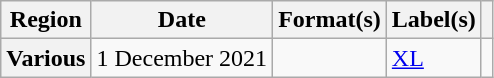<table class="wikitable plainrowheaders">
<tr>
<th scope="col">Region</th>
<th scope="col">Date</th>
<th scope="col">Format(s)</th>
<th scope="col">Label(s)</th>
<th scope="col"></th>
</tr>
<tr>
<th scope="row">Various</th>
<td>1 December 2021</td>
<td></td>
<td><a href='#'>XL</a></td>
<td align="center"></td>
</tr>
</table>
